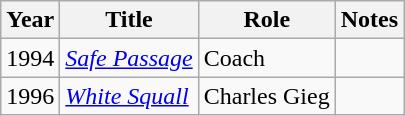<table class="wikitable sortable">
<tr>
<th>Year</th>
<th>Title</th>
<th>Role</th>
<th>Notes</th>
</tr>
<tr>
<td>1994</td>
<td><a href='#'><em>Safe Passage</em></a></td>
<td>Coach</td>
<td></td>
</tr>
<tr>
<td>1996</td>
<td><a href='#'><em>White Squall</em></a></td>
<td>Charles Gieg</td>
<td></td>
</tr>
</table>
